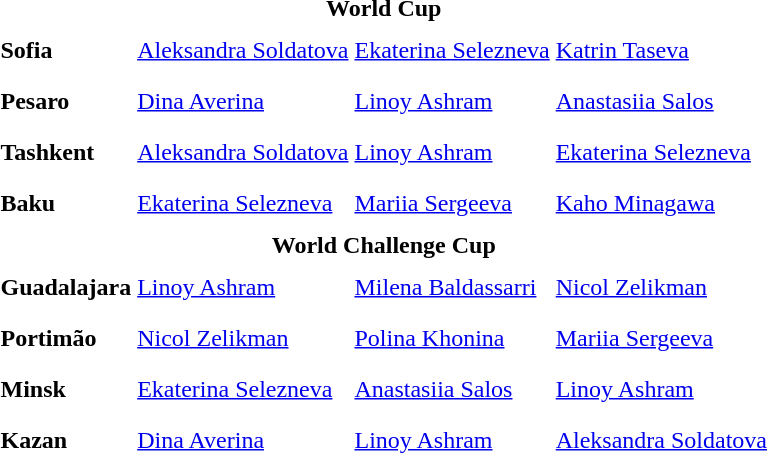<table>
<tr>
<td colspan="4" style="text-align:center;"><strong>World Cup</strong></td>
</tr>
<tr>
<th scope=row style="text-align:left">Sofia</th>
<td style="height:30px;"> <a href='#'>Aleksandra Soldatova</a></td>
<td style="height:30px;"> <a href='#'>Ekaterina Selezneva</a></td>
<td style="height:30px;"> <a href='#'>Katrin Taseva</a></td>
</tr>
<tr>
<th scope=row style="text-align:left">Pesaro</th>
<td style="height:30px;"> <a href='#'>Dina Averina</a></td>
<td style="height:30px;"> <a href='#'>Linoy Ashram</a></td>
<td style="height:30px;"> <a href='#'>Anastasiia Salos</a></td>
</tr>
<tr>
<th scope=row style="text-align:left">Tashkent</th>
<td style="height:30px;"> <a href='#'>Aleksandra Soldatova</a></td>
<td style="height:30px;"> <a href='#'>Linoy Ashram</a></td>
<td style="height:30px;"> <a href='#'>Ekaterina Selezneva</a></td>
</tr>
<tr>
<th scope=row style="text-align:left">Baku</th>
<td style="height:30px;"> <a href='#'>Ekaterina Selezneva</a></td>
<td style="height:30px;"> <a href='#'>Mariia Sergeeva</a></td>
<td style="height:30px;"> <a href='#'>Kaho Minagawa</a></td>
</tr>
<tr>
<td colspan="4" style="text-align:center;"><strong>World Challenge Cup</strong></td>
</tr>
<tr>
<th scope=row style="text-align:left">Guadalajara</th>
<td style="height:30px;"> <a href='#'>Linoy Ashram</a></td>
<td style="height:30px;"> <a href='#'>Milena Baldassarri</a></td>
<td style="height:30px;"> <a href='#'>Nicol Zelikman</a></td>
</tr>
<tr>
<th scope=row style="text-align:left">Portimão</th>
<td style="height:30px;"> <a href='#'>Nicol Zelikman</a></td>
<td style="height:30px;"> <a href='#'>Polina Khonina</a></td>
<td style="height:30px;"> <a href='#'>Mariia Sergeeva</a></td>
</tr>
<tr>
<th scope=row style="text-align:left">Minsk</th>
<td style="height:30px;"> <a href='#'>Ekaterina Selezneva</a></td>
<td style="height:30px;"> <a href='#'>Anastasiia Salos</a></td>
<td style="height:30px;"> <a href='#'>Linoy Ashram</a></td>
</tr>
<tr>
<th scope=row style="text-align:left">Kazan</th>
<td style="height:30px;"> <a href='#'>Dina Averina</a></td>
<td style="height:30px;"> <a href='#'>Linoy Ashram</a></td>
<td style="height:30px;"> <a href='#'>Aleksandra Soldatova</a></td>
</tr>
<tr>
</tr>
</table>
